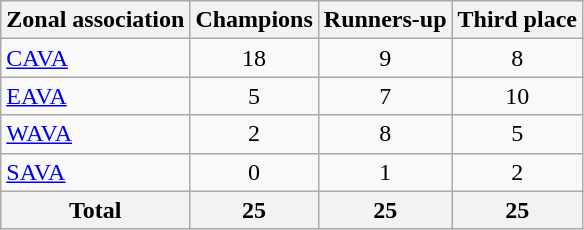<table class="wikitable sortable" style="text-align:center">
<tr>
<th>Zonal association</th>
<th data-sort-type="number">Champions</th>
<th data-sort-type="number">Runners-up</th>
<th data-sort-type="number">Third place</th>
</tr>
<tr>
<td align=left><a href='#'>CAVA</a></td>
<td>18</td>
<td>9</td>
<td>8</td>
</tr>
<tr>
<td align=left><a href='#'>EAVA</a></td>
<td>5</td>
<td>7</td>
<td>10</td>
</tr>
<tr>
<td align=left><a href='#'>WAVA</a></td>
<td>2</td>
<td>8</td>
<td>5</td>
</tr>
<tr>
<td align=left><a href='#'>SAVA</a></td>
<td>0</td>
<td>1</td>
<td>2</td>
</tr>
<tr>
<th align=left>Total</th>
<th>25</th>
<th>25</th>
<th>25</th>
</tr>
</table>
